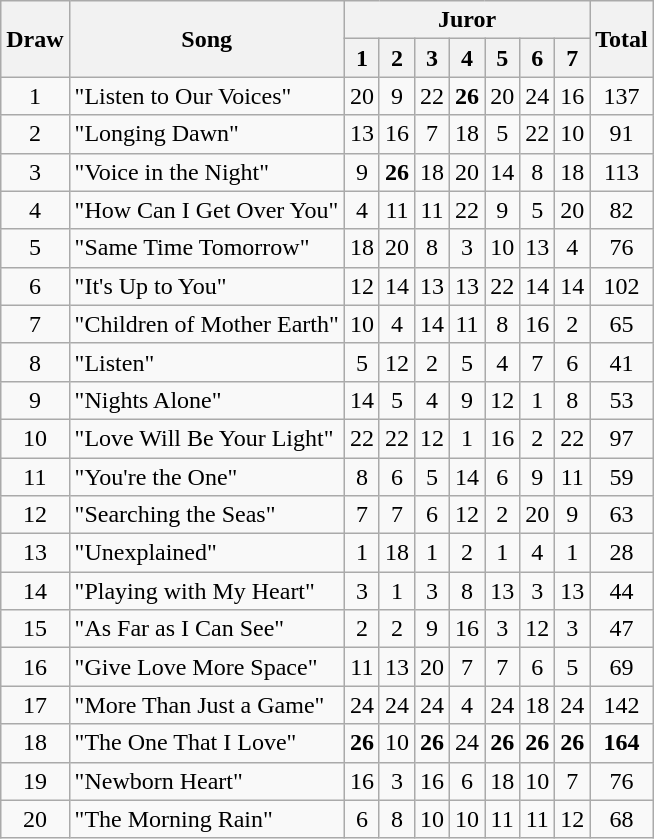<table class="wikitable plainrowheaders" style="margin: 1em auto 1em auto; text-align:center;">
<tr>
<th rowspan="2">Draw</th>
<th rowspan="2">Song</th>
<th colspan="7">Juror</th>
<th rowspan="2">Total</th>
</tr>
<tr>
<th>1</th>
<th>2</th>
<th>3</th>
<th>4</th>
<th>5</th>
<th>6</th>
<th>7</th>
</tr>
<tr>
<td>1</td>
<td align="left">"Listen to Our Voices"</td>
<td>20</td>
<td>9</td>
<td>22</td>
<td><strong>26</strong></td>
<td>20</td>
<td>24</td>
<td>16</td>
<td>137</td>
</tr>
<tr>
<td>2</td>
<td align="left">"Longing Dawn"</td>
<td>13</td>
<td>16</td>
<td>7</td>
<td>18</td>
<td>5</td>
<td>22</td>
<td>10</td>
<td>91</td>
</tr>
<tr>
<td>3</td>
<td align="left">"Voice in the Night"</td>
<td>9</td>
<td><strong>26</strong></td>
<td>18</td>
<td>20</td>
<td>14</td>
<td>8</td>
<td>18</td>
<td>113</td>
</tr>
<tr>
<td>4</td>
<td align="left">"How Can I Get Over You"</td>
<td>4</td>
<td>11</td>
<td>11</td>
<td>22</td>
<td>9</td>
<td>5</td>
<td>20</td>
<td>82</td>
</tr>
<tr>
<td>5</td>
<td align="left">"Same Time Tomorrow"</td>
<td>18</td>
<td>20</td>
<td>8</td>
<td>3</td>
<td>10</td>
<td>13</td>
<td>4</td>
<td>76</td>
</tr>
<tr>
<td>6</td>
<td align="left">"It's Up to You"</td>
<td>12</td>
<td>14</td>
<td>13</td>
<td>13</td>
<td>22</td>
<td>14</td>
<td>14</td>
<td>102</td>
</tr>
<tr>
<td>7</td>
<td align="left">"Children of Mother Earth"</td>
<td>10</td>
<td>4</td>
<td>14</td>
<td>11</td>
<td>8</td>
<td>16</td>
<td>2</td>
<td>65</td>
</tr>
<tr>
<td>8</td>
<td align="left">"Listen"</td>
<td>5</td>
<td>12</td>
<td>2</td>
<td>5</td>
<td>4</td>
<td>7</td>
<td>6</td>
<td>41</td>
</tr>
<tr>
<td>9</td>
<td align="left">"Nights Alone"</td>
<td>14</td>
<td>5</td>
<td>4</td>
<td>9</td>
<td>12</td>
<td>1</td>
<td>8</td>
<td>53</td>
</tr>
<tr>
<td>10</td>
<td align="left">"Love Will Be Your Light"</td>
<td>22</td>
<td>22</td>
<td>12</td>
<td>1</td>
<td>16</td>
<td>2</td>
<td>22</td>
<td>97</td>
</tr>
<tr>
<td>11</td>
<td align="left">"You're the One"</td>
<td>8</td>
<td>6</td>
<td>5</td>
<td>14</td>
<td>6</td>
<td>9</td>
<td>11</td>
<td>59</td>
</tr>
<tr>
<td>12</td>
<td align="left">"Searching the Seas"</td>
<td>7</td>
<td>7</td>
<td>6</td>
<td>12</td>
<td>2</td>
<td>20</td>
<td>9</td>
<td>63</td>
</tr>
<tr>
<td>13</td>
<td align="left">"Unexplained"</td>
<td>1</td>
<td>18</td>
<td>1</td>
<td>2</td>
<td>1</td>
<td>4</td>
<td>1</td>
<td>28</td>
</tr>
<tr>
<td>14</td>
<td align="left">"Playing with My Heart"</td>
<td>3</td>
<td>1</td>
<td>3</td>
<td>8</td>
<td>13</td>
<td>3</td>
<td>13</td>
<td>44</td>
</tr>
<tr>
<td>15</td>
<td align="left">"As Far as I Can See"</td>
<td>2</td>
<td>2</td>
<td>9</td>
<td>16</td>
<td>3</td>
<td>12</td>
<td>3</td>
<td>47</td>
</tr>
<tr>
<td>16</td>
<td align="left">"Give Love More Space"</td>
<td>11</td>
<td>13</td>
<td>20</td>
<td>7</td>
<td>7</td>
<td>6</td>
<td>5</td>
<td>69</td>
</tr>
<tr>
<td>17</td>
<td align="left">"More Than Just a Game"</td>
<td>24</td>
<td>24</td>
<td>24</td>
<td>4</td>
<td>24</td>
<td>18</td>
<td>24</td>
<td>142</td>
</tr>
<tr>
<td>18</td>
<td align="left">"The One That I Love"</td>
<td><strong>26</strong></td>
<td>10</td>
<td><strong>26</strong></td>
<td>24</td>
<td><strong>26</strong></td>
<td><strong>26</strong></td>
<td><strong>26</strong></td>
<td><strong>164</strong></td>
</tr>
<tr>
<td>19</td>
<td align="left">"Newborn Heart"</td>
<td>16</td>
<td>3</td>
<td>16</td>
<td>6</td>
<td>18</td>
<td>10</td>
<td>7</td>
<td>76</td>
</tr>
<tr>
<td>20</td>
<td align="left">"The Morning Rain"</td>
<td>6</td>
<td>8</td>
<td>10</td>
<td>10</td>
<td>11</td>
<td>11</td>
<td>12</td>
<td>68</td>
</tr>
</table>
